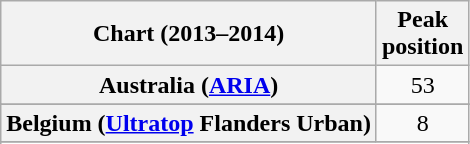<table class="wikitable sortable plainrowheaders">
<tr>
<th>Chart (2013–2014)</th>
<th>Peak<br>position</th>
</tr>
<tr>
<th scope="row">Australia (<a href='#'>ARIA</a>)</th>
<td align=center>53</td>
</tr>
<tr>
</tr>
<tr>
</tr>
<tr>
<th scope="row">Belgium (<a href='#'>Ultratop</a> Flanders Urban)</th>
<td align=center>8</td>
</tr>
<tr>
</tr>
<tr>
</tr>
<tr>
</tr>
<tr>
</tr>
<tr>
</tr>
<tr>
</tr>
<tr>
</tr>
<tr>
</tr>
<tr>
</tr>
<tr>
</tr>
<tr>
</tr>
<tr>
</tr>
<tr>
</tr>
<tr>
</tr>
</table>
